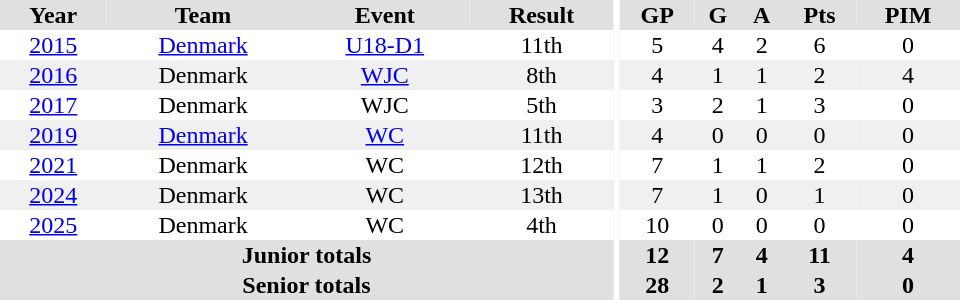<table border="0" cellpadding="1" cellspacing="0" ID="Table3" style="text-align:center; width:40em">
<tr ALIGN="center" bgcolor="#e0e0e0">
<th>Year</th>
<th>Team</th>
<th>Event</th>
<th>Result</th>
<th rowspan="99" bgcolor="#fff"></th>
<th>GP</th>
<th>G</th>
<th>A</th>
<th>Pts</th>
<th>PIM</th>
</tr>
<tr>
<td><a href='#'>2015</a></td>
<td><a href='#'>Denmark</a></td>
<td><a href='#'>U18-D1</a></td>
<td>11th</td>
<td>5</td>
<td>4</td>
<td>2</td>
<td>6</td>
<td>0</td>
</tr>
<tr bgcolor="#f0f0f0">
<td><a href='#'>2016</a></td>
<td>Denmark</td>
<td><a href='#'>WJC</a></td>
<td>8th</td>
<td>4</td>
<td>1</td>
<td>1</td>
<td>2</td>
<td>4</td>
</tr>
<tr>
<td><a href='#'>2017</a></td>
<td>Denmark</td>
<td>WJC</td>
<td>5th</td>
<td>3</td>
<td>2</td>
<td>1</td>
<td>3</td>
<td>0</td>
</tr>
<tr bgcolor="#f0f0f0">
<td><a href='#'>2019</a></td>
<td><a href='#'>Denmark</a></td>
<td><a href='#'>WC</a></td>
<td>11th</td>
<td>4</td>
<td>0</td>
<td>0</td>
<td>0</td>
<td>0</td>
</tr>
<tr>
<td><a href='#'>2021</a></td>
<td>Denmark</td>
<td>WC</td>
<td>12th</td>
<td>7</td>
<td>1</td>
<td>1</td>
<td>2</td>
<td>0</td>
</tr>
<tr bgcolor="#f0f0f0">
<td><a href='#'>2024</a></td>
<td>Denmark</td>
<td>WC</td>
<td>13th</td>
<td>7</td>
<td>1</td>
<td>0</td>
<td>1</td>
<td>0</td>
</tr>
<tr>
<td><a href='#'>2025</a></td>
<td>Denmark</td>
<td>WC</td>
<td>4th</td>
<td>10</td>
<td>0</td>
<td>0</td>
<td>0</td>
<td>0</td>
</tr>
<tr bgcolor="#e0e0e0">
<th colspan="4">Junior totals</th>
<th>12</th>
<th>7</th>
<th>4</th>
<th>11</th>
<th>4</th>
</tr>
<tr bgcolor="#e0e0e0">
<th colspan="4">Senior totals</th>
<th>28</th>
<th>2</th>
<th>1</th>
<th>3</th>
<th>0</th>
</tr>
</table>
